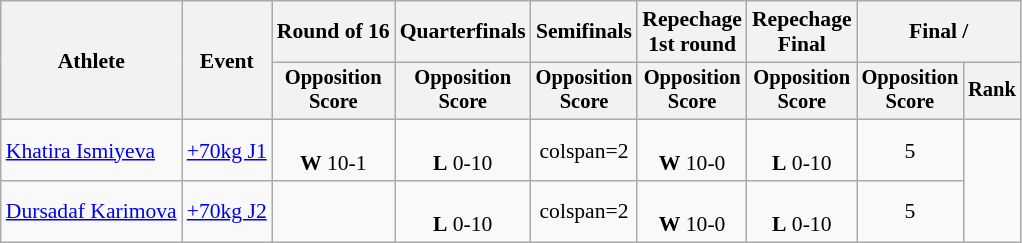<table class=wikitable style="font-size:90%">
<tr>
<th rowspan=2>Athlete</th>
<th rowspan=2>Event</th>
<th>Round of 16</th>
<th>Quarterfinals</th>
<th>Semifinals</th>
<th>Repechage<br>1st round</th>
<th>Repechage<br>Final</th>
<th colspan=2>Final / </th>
</tr>
<tr style="font-size:95%">
<th>Opposition<br>Score</th>
<th>Opposition<br>Score</th>
<th>Opposition<br>Score</th>
<th>Opposition<br>Score</th>
<th>Opposition<br>Score</th>
<th>Opposition<br>Score</th>
<th>Rank</th>
</tr>
<tr align=center>
<td align=left><a href='#'>Khatira Ismiyeva</a></td>
<td align=left><a href='#'>+70kg J1</a></td>
<td><br><strong>W</strong> 10-1</td>
<td><br><strong>L</strong> 0-10</td>
<td>colspan=2 </td>
<td><br><strong>W</strong> 10-0</td>
<td><br><strong>L</strong> 0-10</td>
<td>5</td>
</tr>
<tr align=center>
<td align=left><a href='#'>Dursadaf Karimova</a></td>
<td align=left><a href='#'>+70kg J2</a></td>
<td></td>
<td><br><strong>L</strong> 0-10</td>
<td>colspan=2 </td>
<td><br><strong>W</strong> 10-0</td>
<td><br><strong>L</strong> 0-10</td>
<td>5</td>
</tr>
</table>
